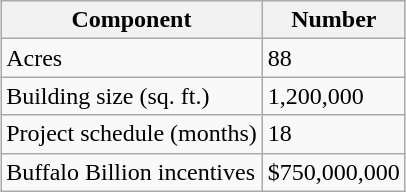<table class="wikitable sortable" style="margin-left: auto; margin-right: auto; border: none;">
<tr>
<th>Component</th>
<th>Number</th>
</tr>
<tr>
<td>Acres</td>
<td>88</td>
</tr>
<tr>
<td>Building size (sq. ft.)</td>
<td>1,200,000</td>
</tr>
<tr>
<td>Project schedule (months)</td>
<td>18</td>
</tr>
<tr>
<td>Buffalo Billion incentives</td>
<td>$750,000,000</td>
</tr>
</table>
